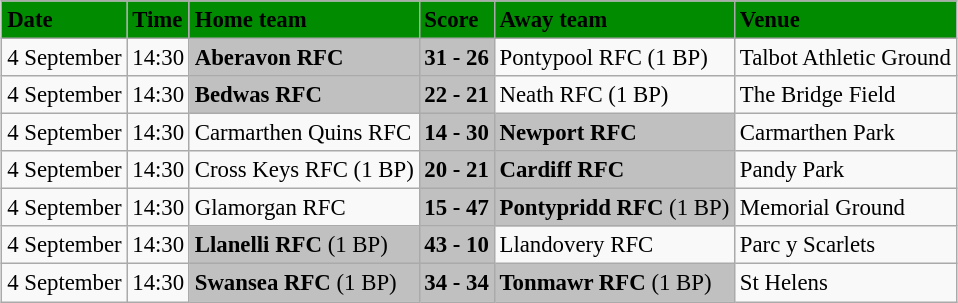<table class="wikitable" style="margin:0.5em auto; font-size:95%">
<tr bgcolor="#008B00">
<td><strong>Date</strong></td>
<td><strong>Time</strong></td>
<td><strong>Home team</strong></td>
<td><strong>Score</strong></td>
<td><strong>Away team</strong></td>
<td><strong>Venue</strong></td>
</tr>
<tr>
<td>4 September</td>
<td>14:30</td>
<td bgcolor="silver"><strong>Aberavon RFC</strong></td>
<td bgcolor="silver"><strong>31 - 26</strong></td>
<td>Pontypool RFC (1 BP)</td>
<td>Talbot Athletic Ground</td>
</tr>
<tr>
<td>4 September</td>
<td>14:30</td>
<td bgcolor="silver"><strong>Bedwas RFC</strong></td>
<td bgcolor="silver"><strong>22 - 21</strong></td>
<td>Neath RFC (1 BP)</td>
<td>The Bridge Field</td>
</tr>
<tr>
<td>4 September</td>
<td>14:30</td>
<td>Carmarthen Quins RFC</td>
<td bgcolor="silver"><strong>14 - 30</strong></td>
<td bgcolor="silver"><strong>Newport RFC</strong></td>
<td>Carmarthen Park</td>
</tr>
<tr>
<td>4 September</td>
<td>14:30</td>
<td>Cross Keys RFC (1 BP)</td>
<td bgcolor="silver"><strong>20 - 21</strong></td>
<td bgcolor="silver"><strong>Cardiff RFC</strong></td>
<td>Pandy Park</td>
</tr>
<tr>
<td>4 September</td>
<td>14:30</td>
<td>Glamorgan RFC</td>
<td bgcolor="silver"><strong>15 - 47</strong></td>
<td bgcolor="silver"><strong>Pontypridd RFC</strong> (1 BP)</td>
<td>Memorial Ground</td>
</tr>
<tr>
<td>4 September</td>
<td>14:30</td>
<td bgcolor="silver"><strong>Llanelli RFC</strong> (1 BP)</td>
<td bgcolor="silver"><strong>43 - 10</strong></td>
<td>Llandovery RFC</td>
<td>Parc y Scarlets</td>
</tr>
<tr>
<td>4 September</td>
<td>14:30</td>
<td bgcolor="silver"><strong>Swansea RFC</strong> (1 BP)</td>
<td bgcolor="silver"><strong>34 - 34</strong></td>
<td bgcolor="silver"><strong>Tonmawr RFC</strong> (1 BP)</td>
<td>St Helens</td>
</tr>
</table>
